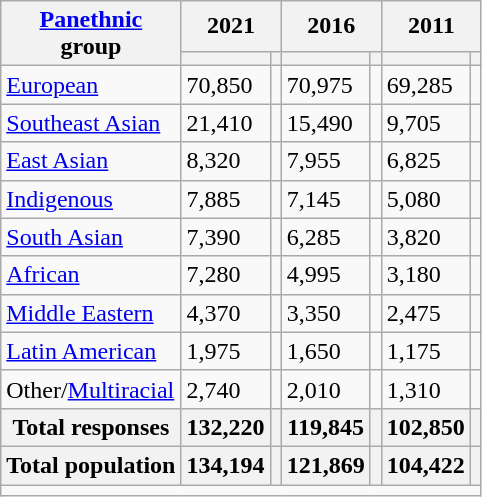<table class="wikitable collapsible sortable">
<tr>
<th rowspan="2"><a href='#'>Panethnic</a><br>group</th>
<th colspan="2">2021</th>
<th colspan="2">2016</th>
<th colspan="2">2011</th>
</tr>
<tr>
<th><a href='#'></a></th>
<th></th>
<th></th>
<th></th>
<th></th>
<th></th>
</tr>
<tr>
<td><a href='#'>European</a></td>
<td>70,850</td>
<td></td>
<td>70,975</td>
<td></td>
<td>69,285</td>
<td></td>
</tr>
<tr>
<td><a href='#'>Southeast Asian</a></td>
<td>21,410</td>
<td></td>
<td>15,490</td>
<td></td>
<td>9,705</td>
<td></td>
</tr>
<tr>
<td><a href='#'>East Asian</a></td>
<td>8,320</td>
<td></td>
<td>7,955</td>
<td></td>
<td>6,825</td>
<td></td>
</tr>
<tr>
<td><a href='#'>Indigenous</a></td>
<td>7,885</td>
<td></td>
<td>7,145</td>
<td></td>
<td>5,080</td>
<td></td>
</tr>
<tr>
<td><a href='#'>South Asian</a></td>
<td>7,390</td>
<td></td>
<td>6,285</td>
<td></td>
<td>3,820</td>
<td></td>
</tr>
<tr>
<td><a href='#'>African</a></td>
<td>7,280</td>
<td></td>
<td>4,995</td>
<td></td>
<td>3,180</td>
<td></td>
</tr>
<tr>
<td><a href='#'>Middle Eastern</a></td>
<td>4,370</td>
<td></td>
<td>3,350</td>
<td></td>
<td>2,475</td>
<td></td>
</tr>
<tr>
<td><a href='#'>Latin American</a></td>
<td>1,975</td>
<td></td>
<td>1,650</td>
<td></td>
<td>1,175</td>
<td></td>
</tr>
<tr>
<td>Other/<a href='#'>Multiracial</a></td>
<td>2,740</td>
<td></td>
<td>2,010</td>
<td></td>
<td>1,310</td>
<td></td>
</tr>
<tr>
<th>Total responses</th>
<th>132,220</th>
<th></th>
<th>119,845</th>
<th></th>
<th>102,850</th>
<th></th>
</tr>
<tr>
<th>Total population</th>
<th>134,194</th>
<th></th>
<th>121,869</th>
<th></th>
<th>104,422</th>
<th></th>
</tr>
<tr class="sortbottom">
<td colspan="15"></td>
</tr>
</table>
